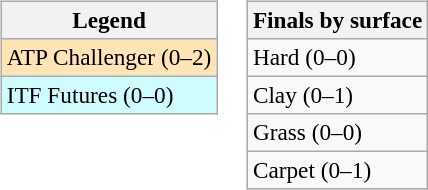<table>
<tr valign=top>
<td><br><table class=wikitable style=font-size:97%>
<tr>
<th>Legend</th>
</tr>
<tr bgcolor=moccasin>
<td>ATP Challenger (0–2)</td>
</tr>
<tr bgcolor=cffcff>
<td>ITF Futures (0–0)</td>
</tr>
</table>
</td>
<td><br><table class=wikitable style=font-size:97%>
<tr>
<th>Finals by surface</th>
</tr>
<tr>
<td>Hard (0–0)</td>
</tr>
<tr>
<td>Clay (0–1)</td>
</tr>
<tr>
<td>Grass (0–0)</td>
</tr>
<tr>
<td>Carpet (0–1)</td>
</tr>
</table>
</td>
</tr>
</table>
